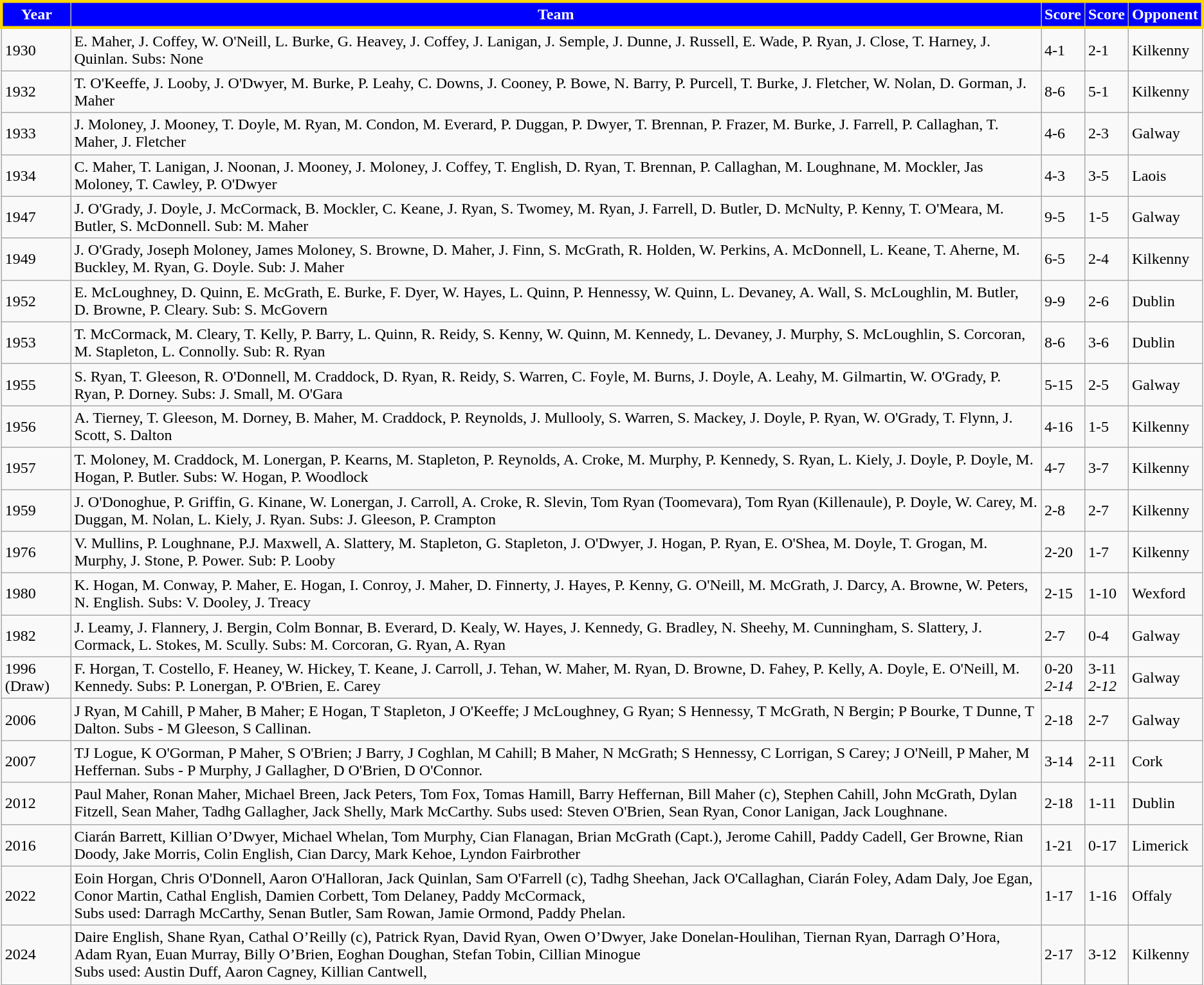<table class="wikitable">
<tr style="text-align:center;background:blue; color:white; border:3px solid gold">
<td><strong>Year</strong></td>
<td><strong>Team</strong></td>
<td><strong>Score</strong></td>
<td><strong>Score</strong></td>
<td><strong>Opponent</strong></td>
</tr>
<tr>
<td>1930</td>
<td>E. Maher, J. Coffey, W. O'Neill, L. Burke, G. Heavey, J. Coffey, J. Lanigan, J. Semple, J. Dunne, J. Russell, E. Wade, P. Ryan, J. Close, T. Harney, J. Quinlan. Subs: None</td>
<td>4-1</td>
<td>2-1</td>
<td>Kilkenny</td>
</tr>
<tr>
<td>1932</td>
<td>T. O'Keeffe, J. Looby, J. O'Dwyer, M. Burke, P. Leahy, C. Downs, J. Cooney, P. Bowe, N. Barry, P. Purcell, T. Burke, J. Fletcher, W. Nolan, D. Gorman, J. Maher</td>
<td>8-6</td>
<td>5-1</td>
<td>Kilkenny</td>
</tr>
<tr>
<td>1933</td>
<td>J. Moloney, J. Mooney, T. Doyle, M. Ryan, M. Condon, M. Everard, P. Duggan, P. Dwyer, T. Brennan, P. Frazer, M. Burke, J. Farrell, P. Callaghan, T. Maher, J. Fletcher</td>
<td>4-6</td>
<td>2-3</td>
<td>Galway</td>
</tr>
<tr>
<td>1934</td>
<td>C. Maher, T. Lanigan, J. Noonan, J. Mooney, J. Moloney, J. Coffey, T. English, D. Ryan, T. Brennan, P. Callaghan, M. Loughnane, M. Mockler, Jas Moloney, T. Cawley, P. O'Dwyer</td>
<td>4-3</td>
<td>3-5</td>
<td>Laois</td>
</tr>
<tr>
<td>1947</td>
<td>J. O'Grady, J. Doyle, J. McCormack, B. Mockler, C. Keane, J. Ryan, S. Twomey, M. Ryan, J. Farrell, D. Butler, D. McNulty, P. Kenny, T. O'Meara, M. Butler, S. McDonnell. Sub: M. Maher</td>
<td>9-5</td>
<td>1-5</td>
<td>Galway</td>
</tr>
<tr>
<td>1949</td>
<td>J. O'Grady, Joseph Moloney, James Moloney, S. Browne, D. Maher, J. Finn, S. McGrath, R. Holden, W. Perkins, A. McDonnell, L. Keane, T. Aherne, M. Buckley, M. Ryan, G. Doyle. Sub: J. Maher</td>
<td>6-5</td>
<td>2-4</td>
<td>Kilkenny</td>
</tr>
<tr>
<td>1952</td>
<td>E. McLoughney, D. Quinn, E. McGrath, E. Burke, F. Dyer, W. Hayes, L. Quinn, P. Hennessy, W. Quinn, L. Devaney, A. Wall, S. McLoughlin, M. Butler, D. Browne, P. Cleary. Sub: S. McGovern</td>
<td>9-9</td>
<td>2-6</td>
<td>Dublin</td>
</tr>
<tr>
<td>1953</td>
<td>T. McCormack, M. Cleary, T. Kelly, P. Barry, L. Quinn, R. Reidy, S. Kenny, W. Quinn, M. Kennedy, L. Devaney, J. Murphy, S. McLoughlin, S. Corcoran, M. Stapleton, L. Connolly. Sub: R. Ryan</td>
<td>8-6</td>
<td>3-6</td>
<td>Dublin</td>
</tr>
<tr>
<td>1955</td>
<td>S. Ryan, T. Gleeson, R. O'Donnell, M. Craddock, D. Ryan, R. Reidy, S. Warren, C. Foyle, M. Burns, J. Doyle, A. Leahy, M. Gilmartin, W. O'Grady, P. Ryan, P. Dorney. Subs: J. Small, M. O'Gara</td>
<td>5-15</td>
<td>2-5</td>
<td>Galway</td>
</tr>
<tr>
<td>1956</td>
<td>A. Tierney, T. Gleeson, M. Dorney, B. Maher, M. Craddock, P. Reynolds, J. Mullooly, S. Warren, S. Mackey, J. Doyle, P. Ryan, W. O'Grady, T. Flynn, J. Scott, S. Dalton</td>
<td>4-16</td>
<td>1-5</td>
<td>Kilkenny</td>
</tr>
<tr>
<td>1957</td>
<td>T. Moloney, M. Craddock, M. Lonergan, P. Kearns, M. Stapleton, P. Reynolds, A. Croke, M. Murphy, P. Kennedy, S. Ryan, L. Kiely, J. Doyle, P. Doyle, M. Hogan, P. Butler. Subs: W. Hogan, P. Woodlock</td>
<td>4-7</td>
<td>3-7</td>
<td>Kilkenny</td>
</tr>
<tr>
<td>1959</td>
<td>J. O'Donoghue, P. Griffin, G. Kinane, W. Lonergan, J. Carroll, A. Croke, R. Slevin, Tom Ryan (Toomevara), Tom Ryan (Killenaule), P. Doyle, W. Carey, M. Duggan, M. Nolan, L. Kiely, J. Ryan. Subs: J. Gleeson, P. Crampton</td>
<td>2-8</td>
<td>2-7</td>
<td>Kilkenny</td>
</tr>
<tr>
<td>1976</td>
<td>V. Mullins, P. Loughnane, P.J. Maxwell, A. Slattery, M. Stapleton, G. Stapleton, J. O'Dwyer, J. Hogan, P. Ryan, E. O'Shea, M. Doyle, T. Grogan, M. Murphy, J. Stone, P. Power. Sub: P. Looby</td>
<td>2-20</td>
<td>1-7</td>
<td>Kilkenny</td>
</tr>
<tr>
<td>1980</td>
<td>K. Hogan, M. Conway, P. Maher, E. Hogan, I. Conroy, J. Maher, D. Finnerty, J. Hayes, P. Kenny, G. O'Neill, M. McGrath, J. Darcy, A. Browne, W. Peters, N. English. Subs: V. Dooley, J. Treacy</td>
<td>2-15</td>
<td>1-10</td>
<td>Wexford</td>
</tr>
<tr>
<td>1982</td>
<td>J. Leamy, J. Flannery, J. Bergin, Colm Bonnar, B. Everard, D. Kealy, W. Hayes, J. Kennedy, G. Bradley, N. Sheehy, M. Cunningham, S. Slattery, J. Cormack, L. Stokes, M. Scully. Subs: M. Corcoran, G. Ryan, A. Ryan</td>
<td>2-7</td>
<td>0-4</td>
<td>Galway</td>
</tr>
<tr>
<td>1996 (Draw)</td>
<td>F. Horgan, T. Costello, F. Heaney, W. Hickey, T. Keane, J. Carroll, J. Tehan, W. Maher, M. Ryan, D. Browne, D. Fahey, P. Kelly, A. Doyle, E. O'Neill, M. Kennedy. Subs: P. Lonergan, P. O'Brien, E. Carey</td>
<td>0-20<br><em>2-14</em></td>
<td>3-11<br><em>2-12</em></td>
<td>Galway</td>
</tr>
<tr>
<td>2006</td>
<td>J Ryan, M Cahill, P Maher, B Maher; E Hogan, T Stapleton, J O'Keeffe; J McLoughney, G Ryan; S Hennessy, T McGrath, N Bergin; P Bourke, T Dunne, T Dalton. Subs - M Gleeson,  S Callinan.</td>
<td>2-18</td>
<td>2-7</td>
<td>Galway</td>
</tr>
<tr>
<td>2007</td>
<td>TJ Logue, K O'Gorman, P Maher, S O'Brien; J Barry, J Coghlan, M Cahill; B Maher, N McGrath; S Hennessy, C Lorrigan, S Carey; J O'Neill, P Maher, M Heffernan. Subs - P Murphy, J Gallagher, D O'Brien, D O'Connor.</td>
<td>3-14</td>
<td>2-11</td>
<td>Cork</td>
</tr>
<tr>
<td>2012</td>
<td>Paul Maher, Ronan Maher, Michael Breen, Jack Peters, Tom Fox, Tomas Hamill, Barry Heffernan, Bill Maher (c), Stephen Cahill, John McGrath, Dylan Fitzell, Sean Maher, Tadhg Gallagher, Jack Shelly, Mark McCarthy. Subs used: Steven O'Brien, Sean Ryan, Conor Lanigan, Jack Loughnane.</td>
<td>2-18</td>
<td>1-11</td>
<td>Dublin</td>
</tr>
<tr>
<td>2016</td>
<td>Ciarán Barrett, Killian O’Dwyer, Michael Whelan, Tom Murphy, Cian Flanagan, Brian McGrath (Capt.), Jerome Cahill, Paddy Cadell, Ger Browne, Rian Doody, Jake Morris, Colin English, Cian Darcy, Mark Kehoe, Lyndon Fairbrother</td>
<td>1-21</td>
<td>0-17</td>
<td>Limerick</td>
</tr>
<tr>
<td>2022</td>
<td>Eoin Horgan, Chris O'Donnell, Aaron O'Halloran, Jack Quinlan, Sam O'Farrell (c), Tadhg Sheehan, Jack O'Callaghan, Ciarán Foley, Adam Daly, Joe Egan, Conor Martin, Cathal English, Damien Corbett, Tom Delaney, Paddy McCormack,<br>Subs used: Darragh McCarthy, Senan Butler, Sam Rowan, Jamie Ormond, Paddy Phelan.</td>
<td>1-17</td>
<td>1-16</td>
<td>Offaly</td>
</tr>
<tr>
<td>2024</td>
<td>Daire English, Shane Ryan, Cathal O’Reilly (c), Patrick Ryan, David Ryan, Owen O’Dwyer, Jake Donelan-Houlihan, Tiernan Ryan, Darragh O’Hora, Adam Ryan, Euan Murray, Billy O’Brien, Eoghan Doughan, Stefan Tobin, Cillian Minogue<br>Subs used: Austin Duff, Aaron Cagney, Killian Cantwell,</td>
<td>2-17</td>
<td>3-12</td>
<td>Kilkenny</td>
</tr>
</table>
